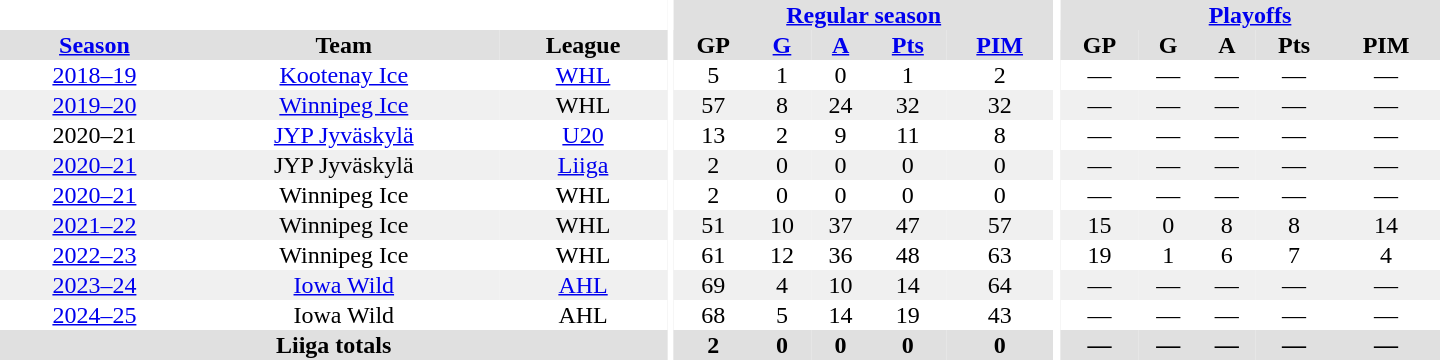<table border="0" cellpadding="1" cellspacing="0" style="text-align:center; width:60em">
<tr bgcolor="#e0e0e0">
<th colspan="3" bgcolor="#ffffff"></th>
<th rowspan="101" bgcolor="#ffffff"></th>
<th colspan="5"><a href='#'>Regular season</a></th>
<th rowspan="101" bgcolor="#ffffff"></th>
<th colspan="5"><a href='#'>Playoffs</a></th>
</tr>
<tr bgcolor="#e0e0e0">
<th><a href='#'>Season</a></th>
<th>Team</th>
<th>League</th>
<th>GP</th>
<th><a href='#'>G</a></th>
<th><a href='#'>A</a></th>
<th><a href='#'>Pts</a></th>
<th><a href='#'>PIM</a></th>
<th>GP</th>
<th>G</th>
<th>A</th>
<th>Pts</th>
<th>PIM</th>
</tr>
<tr>
<td><a href='#'>2018–19</a></td>
<td><a href='#'>Kootenay Ice</a></td>
<td><a href='#'>WHL</a></td>
<td>5</td>
<td>1</td>
<td>0</td>
<td>1</td>
<td>2</td>
<td>—</td>
<td>—</td>
<td>—</td>
<td>—</td>
<td>—</td>
</tr>
<tr bgcolor="#f0f0f0">
<td><a href='#'>2019–20</a></td>
<td><a href='#'>Winnipeg Ice</a></td>
<td>WHL</td>
<td>57</td>
<td>8</td>
<td>24</td>
<td>32</td>
<td>32</td>
<td>—</td>
<td>—</td>
<td>—</td>
<td>—</td>
<td>—</td>
</tr>
<tr>
<td>2020–21</td>
<td><a href='#'>JYP Jyväskylä</a></td>
<td><a href='#'>U20</a></td>
<td>13</td>
<td>2</td>
<td>9</td>
<td>11</td>
<td>8</td>
<td>—</td>
<td>—</td>
<td>—</td>
<td>—</td>
<td>—</td>
</tr>
<tr bgcolor="#f0f0f0">
<td><a href='#'>2020–21</a></td>
<td>JYP Jyväskylä</td>
<td><a href='#'>Liiga</a></td>
<td>2</td>
<td>0</td>
<td>0</td>
<td>0</td>
<td>0</td>
<td>—</td>
<td>—</td>
<td>—</td>
<td>—</td>
<td>—</td>
</tr>
<tr>
<td><a href='#'>2020–21</a></td>
<td>Winnipeg Ice</td>
<td>WHL</td>
<td>2</td>
<td>0</td>
<td>0</td>
<td>0</td>
<td>0</td>
<td>—</td>
<td>—</td>
<td>—</td>
<td>—</td>
<td>—</td>
</tr>
<tr bgcolor="#f0f0f0">
<td><a href='#'>2021–22</a></td>
<td>Winnipeg Ice</td>
<td>WHL</td>
<td>51</td>
<td>10</td>
<td>37</td>
<td>47</td>
<td>57</td>
<td>15</td>
<td>0</td>
<td>8</td>
<td>8</td>
<td>14</td>
</tr>
<tr>
<td><a href='#'>2022–23</a></td>
<td>Winnipeg Ice</td>
<td>WHL</td>
<td>61</td>
<td>12</td>
<td>36</td>
<td>48</td>
<td>63</td>
<td>19</td>
<td>1</td>
<td>6</td>
<td>7</td>
<td>4</td>
</tr>
<tr bgcolor="#f0f0f0">
<td><a href='#'>2023–24</a></td>
<td><a href='#'>Iowa Wild</a></td>
<td><a href='#'>AHL</a></td>
<td>69</td>
<td>4</td>
<td>10</td>
<td>14</td>
<td>64</td>
<td>—</td>
<td>—</td>
<td>—</td>
<td>—</td>
<td>—</td>
</tr>
<tr>
<td><a href='#'>2024–25</a></td>
<td>Iowa Wild</td>
<td>AHL</td>
<td>68</td>
<td>5</td>
<td>14</td>
<td>19</td>
<td>43</td>
<td>—</td>
<td>—</td>
<td>—</td>
<td>—</td>
<td>—</td>
</tr>
<tr bgcolor="#e0e0e0">
<th colspan="3">Liiga totals</th>
<th>2</th>
<th>0</th>
<th>0</th>
<th>0</th>
<th>0</th>
<th>—</th>
<th>—</th>
<th>—</th>
<th>—</th>
<th>—</th>
</tr>
</table>
